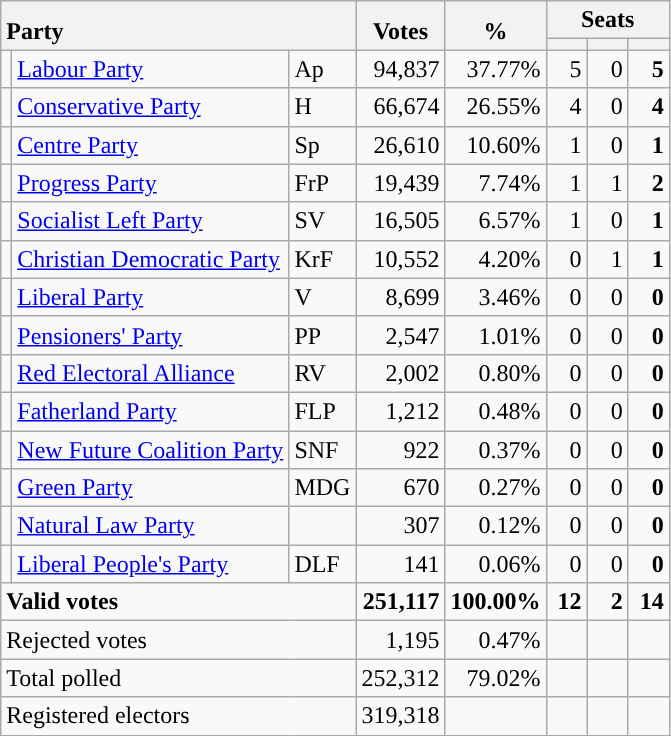<table class="wikitable" border="1" style="text-align:right;">
<tr>
<th style="text-align:left;" valign=bottom rowspan=2 colspan=3>Party</th>
<th align=center valign=bottom rowspan=2 width="50">Votes</th>
<th align=center valign=bottom rowspan=2 width="50">%</th>
<th colspan=3>Seats</th>
</tr>
<tr>
<th align=center valign=bottom width="20"><small></small></th>
<th align=center valign=bottom width="20"><small><a href='#'></a></small></th>
<th align=center valign=bottom width="20"><small></small></th>
</tr>
<tr>
<td style="color:inherit;background:"></td>
<td align=left><a href='#'>Labour Party</a></td>
<td align=left>Ap</td>
<td>94,837</td>
<td>37.77%</td>
<td>5</td>
<td>0</td>
<td><strong>5</strong></td>
</tr>
<tr>
<td style="color:inherit;background:"></td>
<td align=left><a href='#'>Conservative Party</a></td>
<td align=left>H</td>
<td>66,674</td>
<td>26.55%</td>
<td>4</td>
<td>0</td>
<td><strong>4</strong></td>
</tr>
<tr>
<td style="color:inherit;background:"></td>
<td align=left><a href='#'>Centre Party</a></td>
<td align=left>Sp</td>
<td>26,610</td>
<td>10.60%</td>
<td>1</td>
<td>0</td>
<td><strong>1</strong></td>
</tr>
<tr>
<td style="color:inherit;background:"></td>
<td align=left><a href='#'>Progress Party</a></td>
<td align=left>FrP</td>
<td>19,439</td>
<td>7.74%</td>
<td>1</td>
<td>1</td>
<td><strong>2</strong></td>
</tr>
<tr>
<td style="color:inherit;background:"></td>
<td align=left><a href='#'>Socialist Left Party</a></td>
<td align=left>SV</td>
<td>16,505</td>
<td>6.57%</td>
<td>1</td>
<td>0</td>
<td><strong>1</strong></td>
</tr>
<tr>
<td style="color:inherit;background:"></td>
<td align=left><a href='#'>Christian Democratic Party</a></td>
<td align=left>KrF</td>
<td>10,552</td>
<td>4.20%</td>
<td>0</td>
<td>1</td>
<td><strong>1</strong></td>
</tr>
<tr>
<td style="color:inherit;background:"></td>
<td align=left><a href='#'>Liberal Party</a></td>
<td align=left>V</td>
<td>8,699</td>
<td>3.46%</td>
<td>0</td>
<td>0</td>
<td><strong>0</strong></td>
</tr>
<tr>
<td style="color:inherit;background:"></td>
<td align=left><a href='#'>Pensioners' Party</a></td>
<td align=left>PP</td>
<td>2,547</td>
<td>1.01%</td>
<td>0</td>
<td>0</td>
<td><strong>0</strong></td>
</tr>
<tr>
<td style="color:inherit;background:"></td>
<td align=left><a href='#'>Red Electoral Alliance</a></td>
<td align=left>RV</td>
<td>2,002</td>
<td>0.80%</td>
<td>0</td>
<td>0</td>
<td><strong>0</strong></td>
</tr>
<tr>
<td style="color:inherit;background:"></td>
<td align=left><a href='#'>Fatherland Party</a></td>
<td align=left>FLP</td>
<td>1,212</td>
<td>0.48%</td>
<td>0</td>
<td>0</td>
<td><strong>0</strong></td>
</tr>
<tr>
<td style="color:inherit;background:"></td>
<td align=left><a href='#'>New Future Coalition Party</a></td>
<td align=left>SNF</td>
<td>922</td>
<td>0.37%</td>
<td>0</td>
<td>0</td>
<td><strong>0</strong></td>
</tr>
<tr>
<td style="color:inherit;background:"></td>
<td align=left><a href='#'>Green Party</a></td>
<td align=left>MDG</td>
<td>670</td>
<td>0.27%</td>
<td>0</td>
<td>0</td>
<td><strong>0</strong></td>
</tr>
<tr>
<td></td>
<td align=left><a href='#'>Natural Law Party</a></td>
<td align=left></td>
<td>307</td>
<td>0.12%</td>
<td>0</td>
<td>0</td>
<td><strong>0</strong></td>
</tr>
<tr>
<td style="color:inherit;background:"></td>
<td align=left><a href='#'>Liberal People's Party</a></td>
<td align=left>DLF</td>
<td>141</td>
<td>0.06%</td>
<td>0</td>
<td>0</td>
<td><strong>0</strong></td>
</tr>
<tr style="font-weight:bold">
<td align=left colspan=3>Valid votes</td>
<td>251,117</td>
<td>100.00%</td>
<td>12</td>
<td>2</td>
<td>14</td>
</tr>
<tr>
<td align=left colspan=3>Rejected votes</td>
<td>1,195</td>
<td>0.47%</td>
<td></td>
<td></td>
<td></td>
</tr>
<tr>
<td align=left colspan=3>Total polled</td>
<td>252,312</td>
<td>79.02%</td>
<td></td>
<td></td>
<td></td>
</tr>
<tr>
<td align=left colspan=3>Registered electors</td>
<td>319,318</td>
<td></td>
<td></td>
<td></td>
<td></td>
</tr>
</table>
